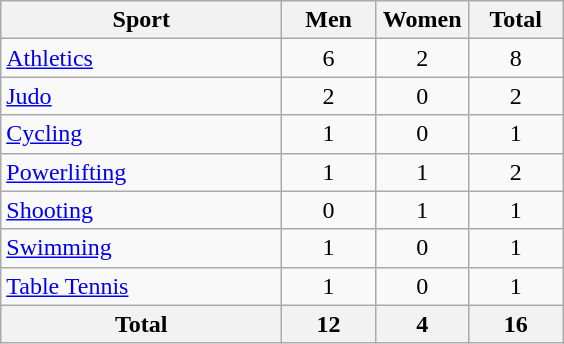<table class="wikitable sortable" style="text-align:center;">
<tr>
<th width=180>Sport</th>
<th width=55>Men</th>
<th width=55>Women</th>
<th width=55>Total</th>
</tr>
<tr>
<td align=left><a href='#'>Athletics</a></td>
<td>6</td>
<td>2</td>
<td>8</td>
</tr>
<tr>
<td align=left><a href='#'>Judo</a></td>
<td>2</td>
<td>0</td>
<td>2</td>
</tr>
<tr>
<td align=left><a href='#'>Cycling</a></td>
<td>1</td>
<td>0</td>
<td>1</td>
</tr>
<tr>
<td align=left><a href='#'>Powerlifting</a></td>
<td>1</td>
<td>1</td>
<td>2</td>
</tr>
<tr>
<td align=left><a href='#'>Shooting</a></td>
<td>0</td>
<td>1</td>
<td>1</td>
</tr>
<tr>
<td align=left><a href='#'>Swimming</a></td>
<td>1</td>
<td>0</td>
<td>1</td>
</tr>
<tr>
<td align=left><a href='#'>Table Tennis</a></td>
<td>1</td>
<td>0</td>
<td>1</td>
</tr>
<tr>
<th>Total</th>
<th>12</th>
<th>4</th>
<th>16</th>
</tr>
</table>
